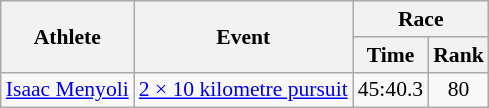<table class="wikitable" style="font-size:90%">
<tr>
<th rowspan="2">Athlete</th>
<th rowspan="2">Event</th>
<th colspan="2">Race</th>
</tr>
<tr>
<th>Time</th>
<th>Rank</th>
</tr>
<tr align="center">
<td align="left"><a href='#'>Isaac Menyoli</a></td>
<td align="left"><a href='#'>2 × 10 kilometre pursuit</a></td>
<td>45:40.3</td>
<td>80</td>
</tr>
</table>
